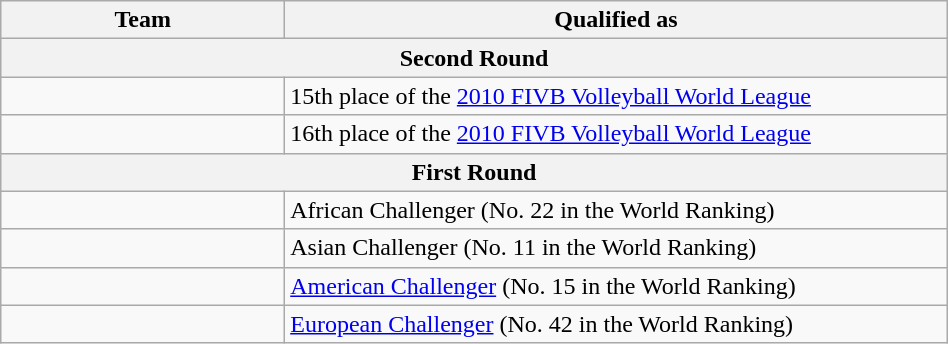<table class="wikitable" width=50%>
<tr>
<th width=30%>Team</th>
<th width=70%>Qualified as</th>
</tr>
<tr>
<th colspan="2">Second Round</th>
</tr>
<tr>
<td></td>
<td>15th place of the <a href='#'>2010 FIVB Volleyball World League</a></td>
</tr>
<tr>
<td></td>
<td>16th place of the <a href='#'>2010 FIVB Volleyball World League</a></td>
</tr>
<tr>
<th colspan="2">First Round</th>
</tr>
<tr>
<td></td>
<td>African Challenger (No. 22 in the World Ranking)</td>
</tr>
<tr>
<td></td>
<td>Asian Challenger (No. 11 in the World Ranking)</td>
</tr>
<tr>
<td></td>
<td><a href='#'>American Challenger</a> (No. 15 in the World Ranking)</td>
</tr>
<tr>
<td></td>
<td><a href='#'>European Challenger</a> (No. 42 in the World Ranking)</td>
</tr>
</table>
